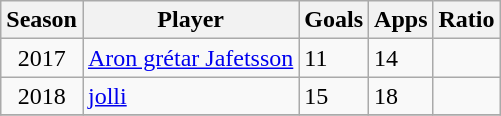<table class="wikitable sortable">
<tr>
<th scope="col">Season</th>
<th scope="col">Player</th>
<th scope="col">Goals</th>
<th scope="col">Apps</th>
<th scope="col">Ratio</th>
</tr>
<tr>
<td align=center scope="row">2017</td>
<td> <a href='#'>Aron grétar Jafetsson</a></td>
<td>11</td>
<td>14</td>
<td></td>
</tr>
<tr>
<td align=center scope="row">2018</td>
<td> <a href='#'>jolli</a></td>
<td>15</td>
<td>18</td>
<td></td>
</tr>
<tr>
</tr>
</table>
